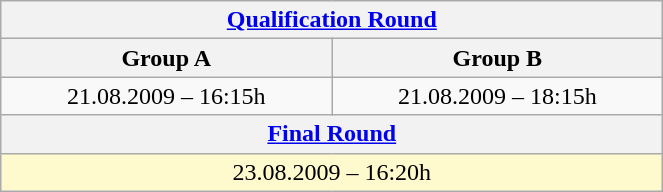<table class="wikitable" style=" text-align:center;" width="35%">
<tr>
<th colspan="2"><a href='#'>Qualification Round</a></th>
</tr>
<tr>
<th>Group A</th>
<th>Group B</th>
</tr>
<tr>
<td>21.08.2009 – 16:15h</td>
<td>21.08.2009 – 18:15h</td>
</tr>
<tr>
<th colspan="2"><a href='#'>Final Round</a></th>
</tr>
<tr style=background:lemonchiffon>
<td colspan="2">23.08.2009 – 16:20h</td>
</tr>
</table>
